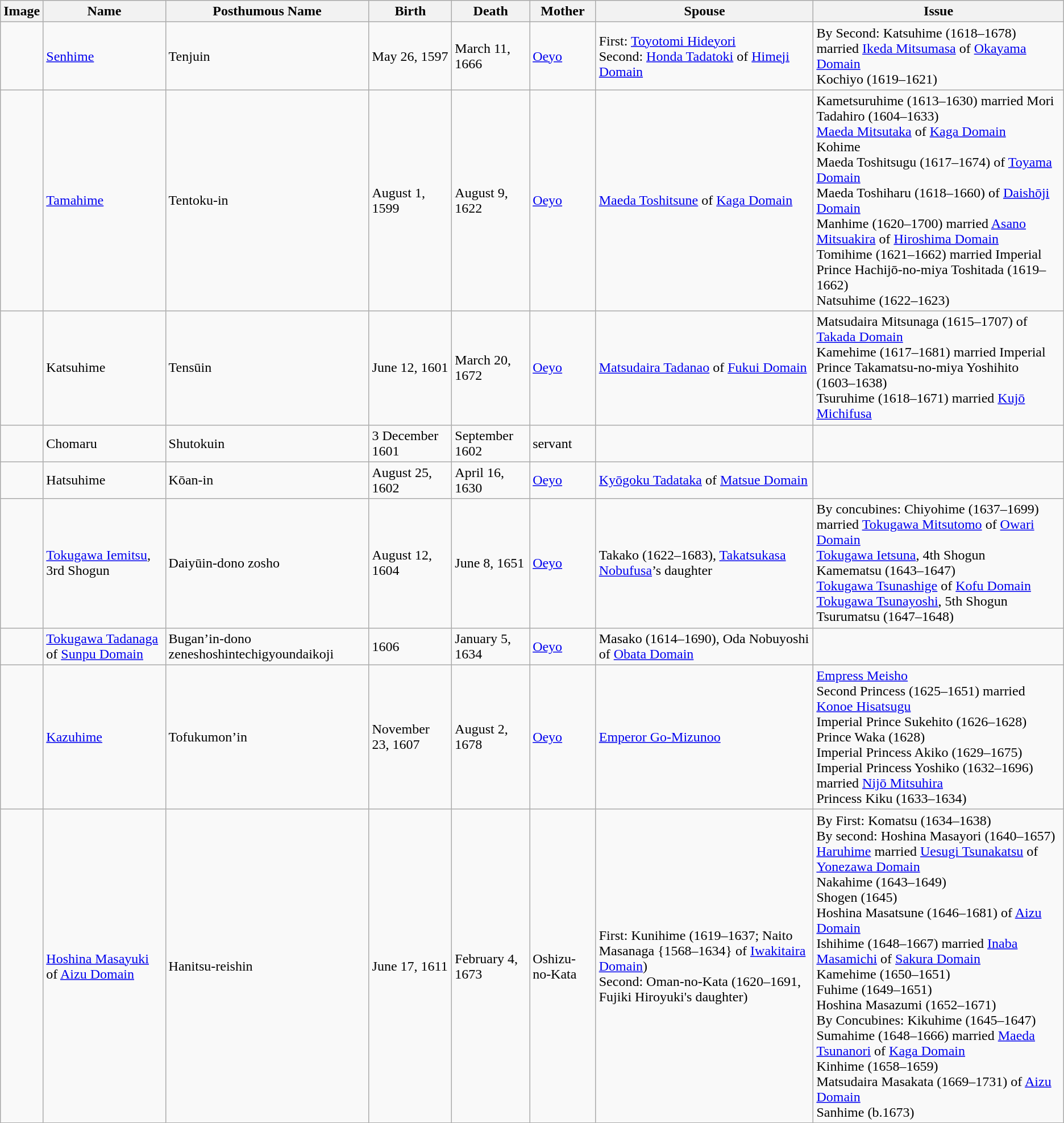<table class="wikitable">
<tr>
<th>Image</th>
<th>Name</th>
<th>Posthumous Name</th>
<th>Birth</th>
<th>Death</th>
<th>Mother</th>
<th>Spouse</th>
<th>Issue</th>
</tr>
<tr>
<td></td>
<td><a href='#'>Senhime</a></td>
<td>Tenjuin</td>
<td>May 26, 1597</td>
<td>March 11, 1666</td>
<td><a href='#'>Oeyo</a></td>
<td>First: <a href='#'>Toyotomi Hideyori</a><br>Second: <a href='#'>Honda Tadatoki</a> of <a href='#'>Himeji Domain</a></td>
<td>By Second: Katsuhime (1618–1678) married <a href='#'>Ikeda Mitsumasa</a> of <a href='#'>Okayama Domain</a><br> Kochiyo (1619–1621)</td>
</tr>
<tr>
<td></td>
<td><a href='#'>Tamahime</a></td>
<td>Tentoku-in</td>
<td>August 1, 1599</td>
<td>August 9, 1622</td>
<td><a href='#'>Oeyo</a></td>
<td><a href='#'>Maeda Toshitsune</a> of <a href='#'>Kaga Domain</a></td>
<td>Kametsuruhime (1613–1630) married Mori Tadahiro (1604–1633)<br> <a href='#'>Maeda Mitsutaka</a> of <a href='#'>Kaga Domain</a><br> Kohime<br> Maeda Toshitsugu (1617–1674) of <a href='#'>Toyama Domain</a><br> Maeda Toshiharu (1618–1660) of <a href='#'>Daishōji Domain</a><br> Manhime (1620–1700) married <a href='#'>Asano Mitsuakira</a> of <a href='#'>Hiroshima Domain</a><br> Tomihime (1621–1662) married Imperial Prince Hachijō-no-miya Toshitada (1619–1662)<br> Natsuhime (1622–1623)</td>
</tr>
<tr>
<td></td>
<td>Katsuhime</td>
<td>Tensūin</td>
<td>June 12, 1601</td>
<td>March 20, 1672</td>
<td><a href='#'>Oeyo</a></td>
<td><a href='#'>Matsudaira Tadanao</a> of <a href='#'>Fukui Domain</a></td>
<td>Matsudaira Mitsunaga (1615–1707) of <a href='#'>Takada Domain</a><br>Kamehime (1617–1681) married Imperial Prince Takamatsu-no-miya Yoshihito (1603–1638)<br>Tsuruhime (1618–1671) married <a href='#'>Kujō Michifusa</a></td>
</tr>
<tr>
<td></td>
<td>Chomaru</td>
<td>Shutokuin</td>
<td>3 December 1601</td>
<td>September 1602</td>
<td>servant</td>
<td></td>
<td></td>
</tr>
<tr>
<td></td>
<td>Hatsuhime</td>
<td>Kōan-in</td>
<td>August 25, 1602</td>
<td>April 16, 1630</td>
<td><a href='#'>Oeyo</a></td>
<td><a href='#'>Kyōgoku Tadataka</a> of <a href='#'>Matsue Domain</a></td>
<td></td>
</tr>
<tr>
<td></td>
<td><a href='#'>Tokugawa Iemitsu</a>, 3rd Shogun</td>
<td>Daiyūin-dono zosho</td>
<td>August 12, 1604</td>
<td>June 8, 1651</td>
<td><a href='#'>Oeyo</a></td>
<td>Takako (1622–1683), <a href='#'>Takatsukasa Nobufusa</a>’s daughter</td>
<td>By concubines: Chiyohime (1637–1699) married <a href='#'>Tokugawa Mitsutomo</a> of <a href='#'>Owari Domain</a><br><a href='#'>Tokugawa Ietsuna</a>, 4th Shogun<br>Kamematsu (1643–1647)<br><a href='#'>Tokugawa Tsunashige</a> of <a href='#'>Kofu Domain</a><br><a href='#'>Tokugawa Tsunayoshi</a>, 5th Shogun<br>Tsurumatsu (1647–1648)</td>
</tr>
<tr>
<td></td>
<td><a href='#'>Tokugawa Tadanaga</a> of <a href='#'>Sunpu Domain</a></td>
<td>Bugan’in-dono zeneshoshintechigyoundaikoji</td>
<td>1606</td>
<td>January 5, 1634</td>
<td><a href='#'>Oeyo</a></td>
<td>Masako (1614–1690), Oda Nobuyoshi of <a href='#'>Obata Domain</a></td>
<td></td>
</tr>
<tr>
<td></td>
<td><a href='#'>Kazuhime</a></td>
<td>Tofukumon’in</td>
<td>November 23, 1607</td>
<td>August 2, 1678</td>
<td><a href='#'>Oeyo</a></td>
<td><a href='#'>Emperor Go-Mizunoo</a></td>
<td><a href='#'>Empress Meisho</a><br>Second Princess (1625–1651) married <a href='#'>Konoe Hisatsugu</a><br>Imperial Prince Sukehito (1626–1628)<br>Prince Waka (1628)<br>Imperial Princess Akiko (1629–1675)<br>Imperial Princess Yoshiko (1632–1696) married <a href='#'>Nijō Mitsuhira</a><br>Princess Kiku (1633–1634)</td>
</tr>
<tr>
<td></td>
<td><a href='#'>Hoshina Masayuki</a> of <a href='#'>Aizu Domain</a></td>
<td>Hanitsu-reishin</td>
<td>June 17, 1611</td>
<td>February 4, 1673</td>
<td>Oshizu-no-Kata</td>
<td>First: Kunihime (1619–1637; Naito Masanaga {1568–1634} of <a href='#'>Iwakitaira Domain</a>)<br>Second: Oman-no-Kata (1620–1691, Fujiki Hiroyuki's daughter)</td>
<td>By First: Komatsu (1634–1638)<br>By second: Hoshina Masayori (1640–1657)<br><a href='#'>Haruhime</a> married <a href='#'>Uesugi Tsunakatsu</a> of <a href='#'>Yonezawa Domain</a><br>Nakahime (1643–1649)<br>Shogen (1645)<br>Hoshina Masatsune (1646–1681) of <a href='#'>Aizu Domain</a><br>Ishihime (1648–1667) married <a href='#'>Inaba Masamichi</a> of <a href='#'>Sakura Domain</a><br>Kamehime (1650–1651)<br>Fuhime (1649–1651)<br>Hoshina Masazumi (1652–1671)<br>By Concubines: Kikuhime (1645–1647)<br>Sumahime (1648–1666) married <a href='#'>Maeda Tsunanori</a> of <a href='#'>Kaga Domain</a><br>Kinhime (1658–1659)<br>Matsudaira Masakata (1669–1731) of <a href='#'>Aizu Domain</a><br>Sanhime (b.1673)</td>
</tr>
</table>
